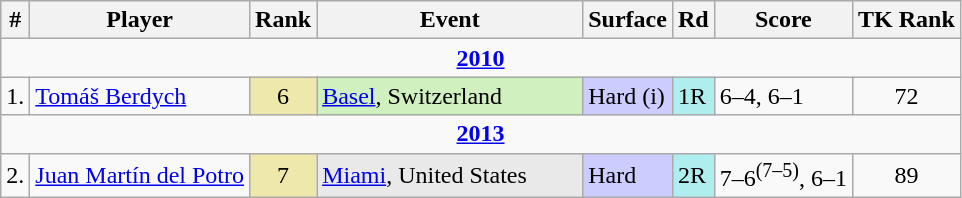<table class="wikitable sortable">
<tr>
<th>#</th>
<th>Player</th>
<th>Rank</th>
<th width=170>Event</th>
<th>Surface</th>
<th>Rd</th>
<th class="unsortable">Score</th>
<th>TK Rank</th>
</tr>
<tr>
<td colspan=8 style=text-align:center><strong><a href='#'>2010</a></strong></td>
</tr>
<tr>
<td>1.</td>
<td> <a href='#'>Tomáš Berdych</a></td>
<td align=center bgcolor=EEE8AA>6</td>
<td bgcolor=d0f0c0><a href='#'>Basel</a>, Switzerland</td>
<td bgcolor=ccccff>Hard (i)</td>
<td bgcolor=afeeee>1R</td>
<td>6–4, 6–1</td>
<td align=center>72</td>
</tr>
<tr>
<td colspan=8 style=text-align:center><strong><a href='#'>2013</a></strong></td>
</tr>
<tr>
<td>2.</td>
<td> <a href='#'>Juan Martín del Potro</a></td>
<td align=center bgcolor=EEE8AA>7</td>
<td bgcolor=E9E9E9><a href='#'>Miami</a>, United States</td>
<td bgcolor=ccccff>Hard</td>
<td bgcolor=afeeee>2R</td>
<td>7–6<sup>(7–5)</sup>, 6–1</td>
<td align=center>89</td>
</tr>
</table>
